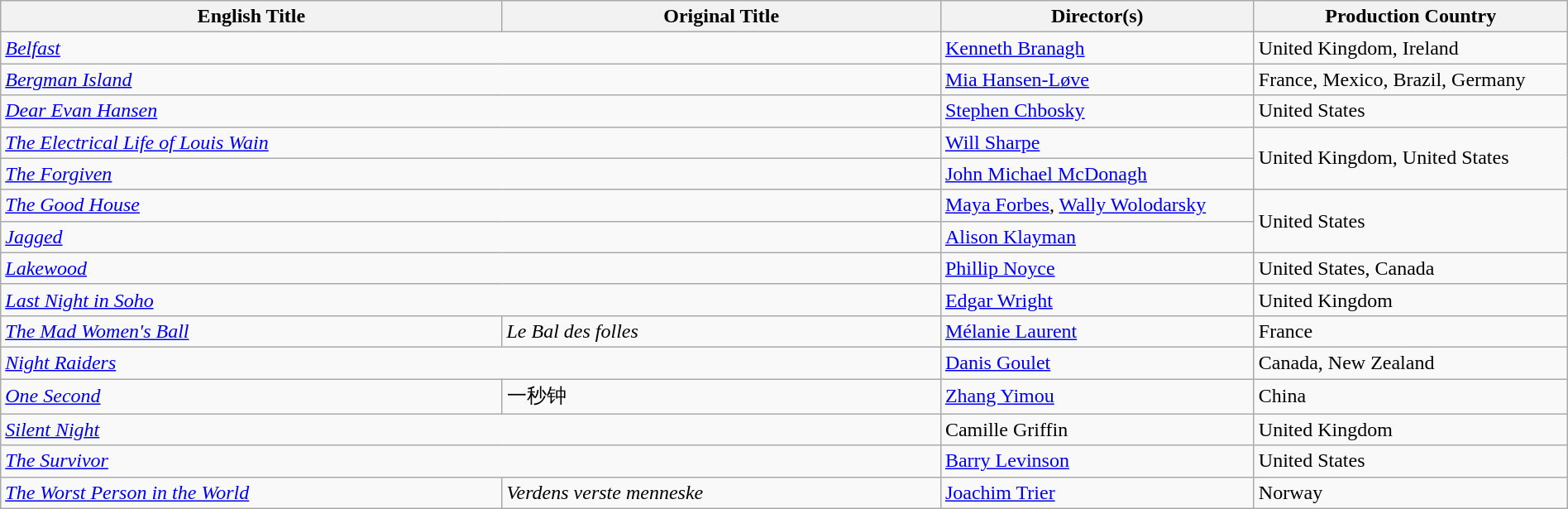<table class="wikitable" width="100%" cellpadding="5">
<tr>
<th scope="col" width="32%">English Title</th>
<th scope="col" width="28%">Original Title</th>
<th scope="col" width="20%">Director(s)</th>
<th scope="col" width="20%">Production Country</th>
</tr>
<tr>
<td colspan=2><em><a href='#'>Belfast</a></em></td>
<td><a href='#'>Kenneth Branagh</a></td>
<td>United Kingdom, Ireland</td>
</tr>
<tr>
<td colspan=2><em><a href='#'>Bergman Island</a></em></td>
<td><a href='#'>Mia Hansen-Løve</a></td>
<td>France, Mexico, Brazil, Germany</td>
</tr>
<tr>
<td colspan=2><em><a href='#'>Dear Evan Hansen</a></em></td>
<td><a href='#'>Stephen Chbosky</a></td>
<td>United States</td>
</tr>
<tr>
<td colspan=2><em><a href='#'>The Electrical Life of Louis Wain</a></em></td>
<td><a href='#'>Will Sharpe</a></td>
<td rowspan="2">United Kingdom, United States</td>
</tr>
<tr>
<td colspan=2><em><a href='#'>The Forgiven</a></em></td>
<td><a href='#'>John Michael McDonagh</a></td>
</tr>
<tr>
<td colspan=2><em><a href='#'>The Good House</a></em></td>
<td><a href='#'>Maya Forbes</a>, <a href='#'>Wally Wolodarsky</a></td>
<td rowspan="2">United States</td>
</tr>
<tr>
<td colspan=2><em><a href='#'>Jagged</a></em></td>
<td><a href='#'>Alison Klayman</a></td>
</tr>
<tr>
<td colspan=2><em><a href='#'>Lakewood</a></em></td>
<td><a href='#'>Phillip Noyce</a></td>
<td>United States, Canada</td>
</tr>
<tr>
<td colspan=2><em><a href='#'>Last Night in Soho</a></em></td>
<td><a href='#'>Edgar Wright</a></td>
<td>United Kingdom</td>
</tr>
<tr>
<td><em><a href='#'>The Mad Women's Ball</a></em></td>
<td><em>Le Bal des folles</em></td>
<td><a href='#'>Mélanie Laurent</a></td>
<td>France</td>
</tr>
<tr>
<td colspan=2><em><a href='#'>Night Raiders</a></em></td>
<td><a href='#'>Danis Goulet</a></td>
<td>Canada, New Zealand</td>
</tr>
<tr>
<td><em><a href='#'>One Second</a></em></td>
<td>一秒钟</td>
<td><a href='#'>Zhang Yimou</a></td>
<td>China</td>
</tr>
<tr>
<td colspan=2><em><a href='#'>Silent Night</a></em></td>
<td>Camille Griffin</td>
<td>United Kingdom</td>
</tr>
<tr>
<td colspan=2><em><a href='#'>The Survivor</a></em></td>
<td><a href='#'>Barry Levinson</a></td>
<td>United States</td>
</tr>
<tr>
<td><em><a href='#'>The Worst Person in the World</a></em></td>
<td><em>Verdens verste menneske</em></td>
<td><a href='#'>Joachim Trier</a></td>
<td>Norway</td>
</tr>
</table>
